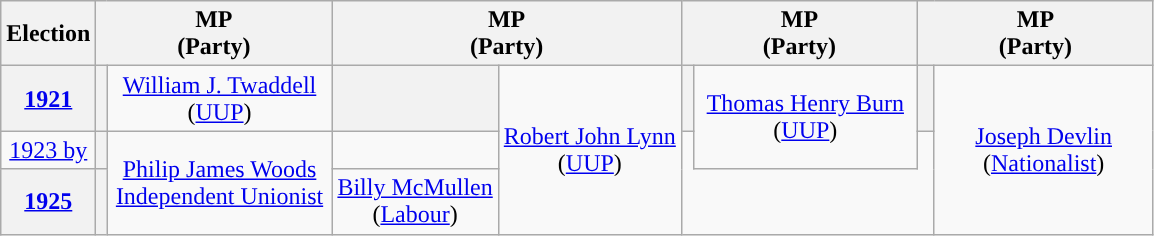<table class="wikitable" style="text-align:center">
<tr>
<th>Election</th>
<th scope="col" width="150" colspan = "2">MP<br> (Party)</th>
<th scope="col" width="150" colspan = "2">MP<br> (Party)</th>
<th scope="col" width="150" colspan = "2">MP<br> (Party)</th>
<th scope="col" width="150" colspan = "2">MP<br> (Party)</th>
</tr>
<tr>
<th><a href='#'>1921</a></th>
<th style="background-color: "></th>
<td rowspan="1"><a href='#'>William J. Twaddell</a><br> (<a href='#'>UUP</a>)</td>
<th style="background-color: "></th>
<td rowspan="3"><a href='#'>Robert John Lynn</a><br> (<a href='#'>UUP</a>)</td>
<th style="background-color: "></th>
<td rowspan="2"><a href='#'>Thomas Henry Burn</a><br> (<a href='#'>UUP</a>)</td>
<th style="background-color: "></th>
<td rowspan="3"><a href='#'>Joseph Devlin</a><br> (<a href='#'>Nationalist</a>)</td>
</tr>
<tr>
<td><a href='#'>1923 by</a></td>
<th style="background-color: "></th>
<td rowspan="2"><a href='#'>Philip James Woods</a><br> <a href='#'>Independent Unionist</a></td>
</tr>
<tr>
<th><a href='#'>1925</a></th>
<th style="background-color: "></th>
<td rowspan="1"><a href='#'>Billy McMullen</a><br> (<a href='#'>Labour</a>)</td>
</tr>
</table>
